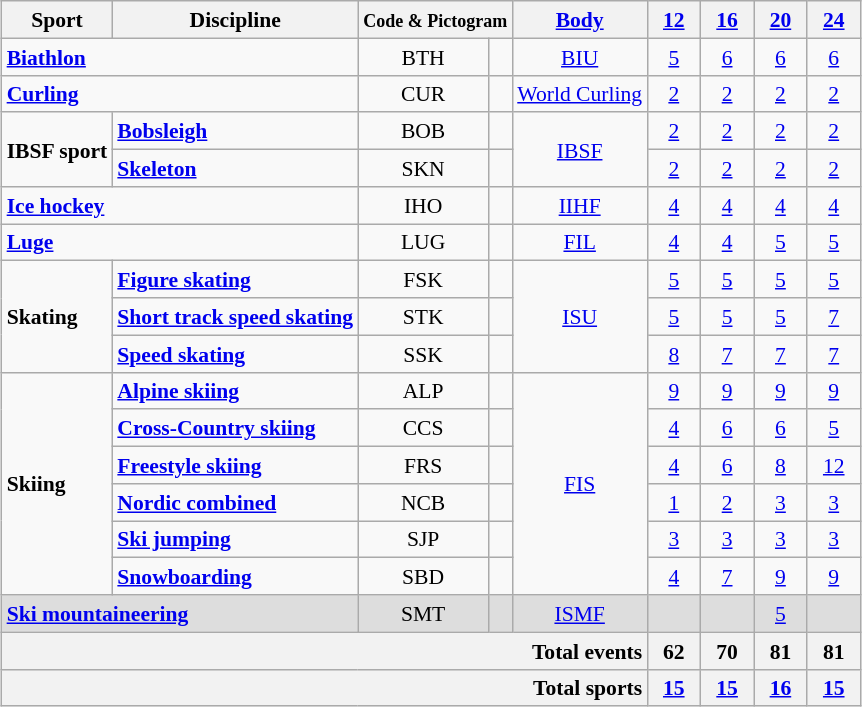<table class="wikitable sortable collapsible sticky-table-row1 sort-under-center" style="margin:0.5em auto;font-size:90%;line-height:1.25;text-align:center">
<tr>
<th>Sport</th>
<th>Discipline</th>
<th class="unsortable" colspan="2"><small>Code & Pictogram</small></th>
<th><a href='#'>Body</a></th>
<th style="width:2em" data-sort-type=number><a href='#'>12</a></th>
<th style="width:2em" data-sort-type=number><a href='#'>16</a></th>
<th style="width:2em" data-sort-type=number><a href='#'>20</a></th>
<th style="width:2em" data-sort-type=number><a href='#'>24</a></th>
</tr>
<tr>
<td colspan="2" style="text-align:left;"><a href='#'><strong>Biathlon</strong></a></td>
<td>BTH</td>
<td></td>
<td><a href='#'>BIU</a></td>
<td><a href='#'>5</a></td>
<td><a href='#'>6</a></td>
<td><a href='#'>6</a></td>
<td><a href='#'>6</a></td>
</tr>
<tr>
<td colspan="2" style="text-align:left;"><a href='#'><strong>Curling</strong></a></td>
<td>CUR</td>
<td></td>
<td><a href='#'>World Curling</a></td>
<td><a href='#'>2</a></td>
<td><a href='#'>2</a></td>
<td><a href='#'>2</a></td>
<td><a href='#'>2</a></td>
</tr>
<tr>
<td rowspan="2" style="text-align:left;"><strong>IBSF sport</strong></td>
<td style="text-align:left;"><a href='#'><strong>Bobsleigh</strong></a></td>
<td>BOB</td>
<td></td>
<td rowspan="2"><a href='#'>IBSF</a></td>
<td><a href='#'>2</a></td>
<td><a href='#'>2</a></td>
<td><a href='#'>2</a></td>
<td><a href='#'>2</a></td>
</tr>
<tr>
<td style="text-align:left;"><a href='#'><strong>Skeleton</strong></a></td>
<td>SKN</td>
<td></td>
<td><a href='#'>2</a></td>
<td><a href='#'>2</a></td>
<td><a href='#'>2</a></td>
<td><a href='#'>2</a></td>
</tr>
<tr>
<td colspan="2" style="text-align:left;"><a href='#'><strong>Ice hockey</strong></a></td>
<td>IHO</td>
<td></td>
<td><a href='#'>IIHF</a></td>
<td><a href='#'>4</a></td>
<td><a href='#'>4</a></td>
<td><a href='#'>4</a></td>
<td><a href='#'>4</a></td>
</tr>
<tr>
<td colspan="2" style="text-align:left;"><a href='#'><strong>Luge</strong></a></td>
<td>LUG</td>
<td></td>
<td><a href='#'>FIL</a></td>
<td><a href='#'>4</a></td>
<td><a href='#'>4</a></td>
<td><a href='#'>5</a></td>
<td><a href='#'>5</a></td>
</tr>
<tr>
<td rowspan="3" style="text-align:left;"><strong>Skating</strong></td>
<td style="text-align:left;"><a href='#'><strong>Figure skating</strong></a></td>
<td>FSK</td>
<td></td>
<td rowspan="3"><a href='#'>ISU</a></td>
<td><a href='#'>5</a></td>
<td><a href='#'>5</a></td>
<td><a href='#'>5</a></td>
<td><a href='#'>5</a></td>
</tr>
<tr>
<td style="text-align:left;"><a href='#'><strong>Short track speed skating</strong></a></td>
<td>STK</td>
<td></td>
<td><a href='#'>5</a></td>
<td><a href='#'>5</a></td>
<td><a href='#'>5</a></td>
<td><a href='#'>7</a></td>
</tr>
<tr>
<td style="text-align:left;"><a href='#'><strong>Speed skating</strong></a></td>
<td>SSK</td>
<td></td>
<td><a href='#'>8</a></td>
<td><a href='#'>7</a></td>
<td><a href='#'>7</a></td>
<td><a href='#'>7</a></td>
</tr>
<tr>
<td rowspan="6" style="text-align:left;"><strong>Skiing</strong></td>
<td style="text-align:left;"><a href='#'><strong>Alpine skiing</strong></a></td>
<td>ALP</td>
<td></td>
<td rowspan="6"><a href='#'>FIS</a></td>
<td><a href='#'>9</a></td>
<td><a href='#'>9</a></td>
<td><a href='#'>9</a></td>
<td><a href='#'>9</a></td>
</tr>
<tr>
<td style="text-align:left;"><a href='#'><strong>Cross-Country skiing</strong></a></td>
<td>CCS</td>
<td></td>
<td><a href='#'>4</a></td>
<td><a href='#'>6</a></td>
<td><a href='#'>6</a></td>
<td><a href='#'>5</a></td>
</tr>
<tr>
<td style="text-align:left;"><a href='#'><strong>Freestyle skiing</strong></a></td>
<td>FRS</td>
<td></td>
<td><a href='#'>4</a></td>
<td><a href='#'>6</a></td>
<td><a href='#'>8</a></td>
<td><a href='#'>12</a></td>
</tr>
<tr>
<td style="text-align:left;"><a href='#'><strong>Nordic combined</strong></a></td>
<td>NCB</td>
<td></td>
<td><a href='#'>1</a></td>
<td><a href='#'>2</a></td>
<td><a href='#'>3</a></td>
<td><a href='#'>3</a></td>
</tr>
<tr>
<td style="text-align:left;"><a href='#'><strong>Ski jumping</strong></a></td>
<td>SJP</td>
<td></td>
<td><a href='#'>3</a></td>
<td><a href='#'>3</a></td>
<td><a href='#'>3</a></td>
<td><a href='#'>3</a></td>
</tr>
<tr>
<td style="text-align:left;"><a href='#'><strong>Snowboarding</strong></a></td>
<td>SBD</td>
<td></td>
<td><a href='#'>4</a></td>
<td><a href='#'>7</a></td>
<td><a href='#'>9</a></td>
<td><a href='#'>9</a></td>
</tr>
<tr style="background:#ddd;">
<td colspan="2" style="text-align:left;"><a href='#'><strong>Ski mountaineering</strong></a></td>
<td>SMT</td>
<td></td>
<td><a href='#'>ISMF</a></td>
<td></td>
<td></td>
<td><a href='#'>5</a></td>
<td></td>
</tr>
<tr>
<th colspan="5" style="text-align:right;">Total events</th>
<th>62</th>
<th>70</th>
<th>81</th>
<th>81</th>
</tr>
<tr>
<th colspan="5" style="text-align:right;">Total sports</th>
<th><a href='#'>15</a></th>
<th><a href='#'>15</a></th>
<th><a href='#'>16</a></th>
<th><a href='#'>15</a></th>
</tr>
</table>
